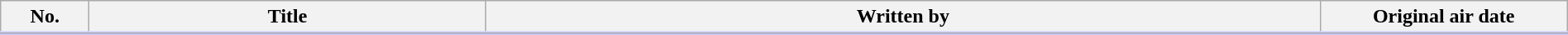<table class="plainrowheaders wikitable" style="width:100%; margin:auto; background:#FFF;">
<tr style="border-bottom: 3px solid #CCF;">
<th style="width:4em;">No.</th>
<th>Title</th>
<th>Written by</th>
<th style="width:12em;">Original air date</th>
</tr>
<tr>
</tr>
</table>
